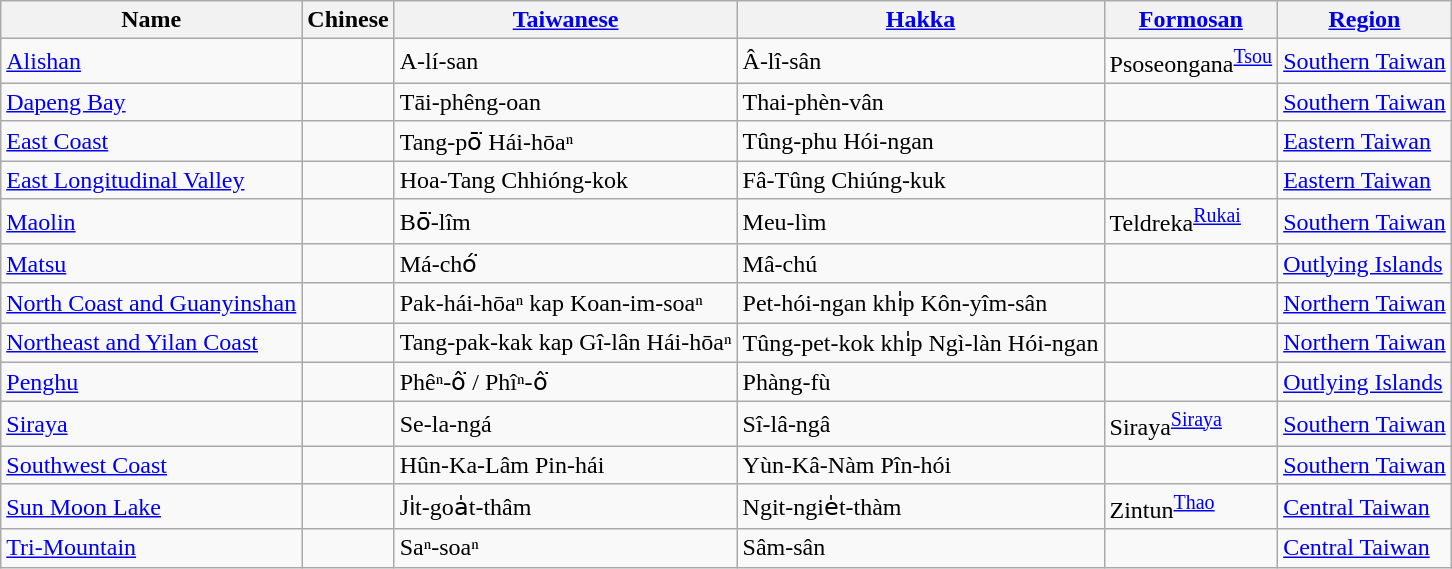<table class=wikitable>
<tr>
<th>Name</th>
<th>Chinese</th>
<th><a href='#'>Taiwanese</a></th>
<th><a href='#'>Hakka</a></th>
<th><a href='#'>Formosan</a></th>
<th><a href='#'>Region</a></th>
</tr>
<tr>
<td><a href='#'>Alishan</a></td>
<td></td>
<td>A-lí-san</td>
<td>Â-lî-sân</td>
<td>Psoseongana<sup><a href='#'>Tsou</a></sup></td>
<td><a href='#'>Southern Taiwan</a></td>
</tr>
<tr>
<td><a href='#'>Dapeng Bay</a></td>
<td></td>
<td>Tāi-phêng-oan</td>
<td>Thai-phèn-vân</td>
<td></td>
<td><a href='#'>Southern Taiwan</a></td>
</tr>
<tr>
<td><a href='#'>East Coast</a></td>
<td></td>
<td>Tang-pō͘ Hái-hōaⁿ</td>
<td>Tûng-phu Hói-ngan</td>
<td></td>
<td><a href='#'>Eastern Taiwan</a></td>
</tr>
<tr>
<td><a href='#'>East Longitudinal Valley</a></td>
<td></td>
<td>Hoa-Tang Chhióng-kok</td>
<td>Fâ-Tûng Chiúng-kuk</td>
<td></td>
<td><a href='#'>Eastern Taiwan</a></td>
</tr>
<tr>
<td><a href='#'>Maolin</a></td>
<td></td>
<td>Bō͘-lîm</td>
<td>Meu-lìm</td>
<td>Teldreka<sup><a href='#'>Rukai</a></sup></td>
<td><a href='#'>Southern Taiwan</a></td>
</tr>
<tr>
<td><a href='#'>Matsu</a></td>
<td></td>
<td>Má-chó͘</td>
<td>Mâ-chú</td>
<td></td>
<td><a href='#'>Outlying Islands</a></td>
</tr>
<tr>
<td><a href='#'>North Coast and Guanyinshan</a></td>
<td></td>
<td>Pak-hái-hōaⁿ kap Koan-im-soaⁿ</td>
<td>Pet-hói-ngan khi̍p Kôn-yîm-sân</td>
<td></td>
<td><a href='#'>Northern Taiwan</a></td>
</tr>
<tr>
<td><a href='#'>Northeast and Yilan Coast</a></td>
<td></td>
<td>Tang-pak-kak kap Gî-lân Hái-hōaⁿ</td>
<td>Tûng-pet-kok khi̍p Ngì-làn Hói-ngan</td>
<td></td>
<td><a href='#'>Northern Taiwan</a></td>
</tr>
<tr>
<td><a href='#'>Penghu</a></td>
<td></td>
<td>Phêⁿ-ô͘ / Phîⁿ-ô͘</td>
<td>Phàng-fù</td>
<td></td>
<td><a href='#'>Outlying Islands</a></td>
</tr>
<tr>
<td><a href='#'>Siraya</a></td>
<td></td>
<td>Se-la-ngá</td>
<td>Sî-lâ-ngâ</td>
<td>Siraya<sup><a href='#'>Siraya</a></sup></td>
<td><a href='#'>Southern Taiwan</a></td>
</tr>
<tr>
<td><a href='#'>Southwest Coast</a></td>
<td></td>
<td>Hûn-Ka-Lâm Pin-hái</td>
<td>Yùn-Kâ-Nàm Pîn-hói</td>
<td></td>
<td><a href='#'>Southern Taiwan</a></td>
</tr>
<tr>
<td><a href='#'>Sun Moon Lake</a></td>
<td></td>
<td>Ji̍t-goa̍t-thâm</td>
<td>Ngit-ngie̍t-thàm</td>
<td>Zintun<sup><a href='#'>Thao</a></sup></td>
<td><a href='#'>Central Taiwan</a></td>
</tr>
<tr>
<td><a href='#'>Tri-Mountain</a></td>
<td></td>
<td>Saⁿ-soaⁿ</td>
<td>Sâm-sân</td>
<td></td>
<td><a href='#'>Central Taiwan</a></td>
</tr>
</table>
